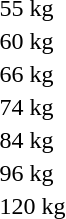<table>
<tr>
<td>55 kg</td>
<td></td>
<td></td>
<td></td>
</tr>
<tr>
<td>60 kg</td>
<td></td>
<td></td>
<td></td>
</tr>
<tr>
<td>66 kg</td>
<td></td>
<td></td>
<td></td>
</tr>
<tr>
<td>74 kg</td>
<td></td>
<td></td>
<td></td>
</tr>
<tr>
<td>84 kg</td>
<td></td>
<td></td>
<td></td>
</tr>
<tr>
<td>96 kg</td>
<td></td>
<td></td>
<td></td>
</tr>
<tr>
<td>120 kg</td>
<td></td>
<td></td>
<td></td>
</tr>
</table>
